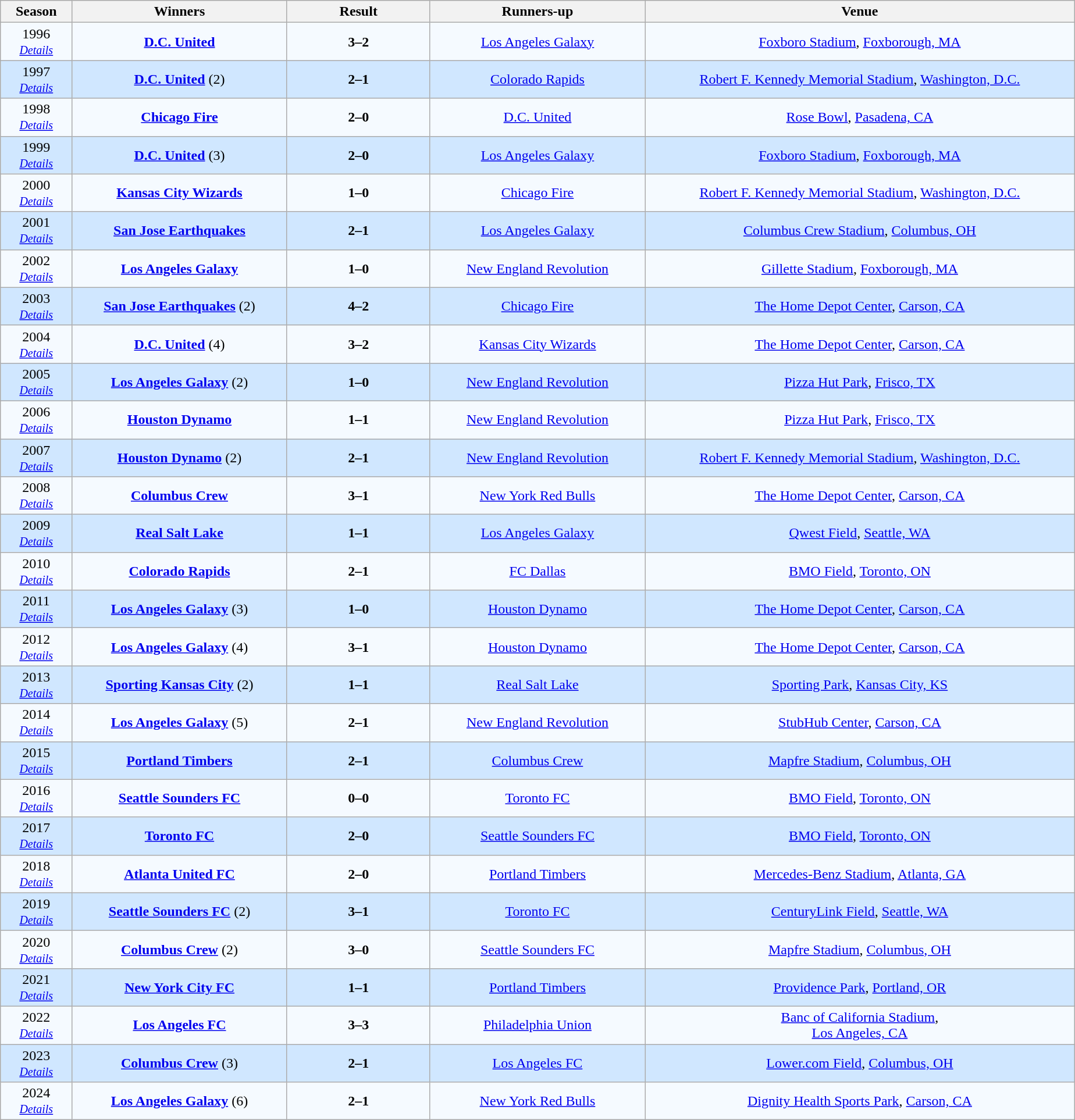<table class="wikitable sortable" style="text-align:center; margin-left:1em">
<tr style="text-align:center; background:#efefef;">
<th width=5%>Season</th>
<th width=15%>Winners</th>
<th width=10%>Result</th>
<th width=15%>Runners-up</th>
<th width=30%>Venue</th>
</tr>
<tr style="text-align:center; background:#f5faff;">
<td>1996<br><small><a href='#'><em>Details</em></a></small></td>
<td><strong><a href='#'>D.C. United</a></strong></td>
<td><strong>3–2 </strong></td>
<td><a href='#'>Los Angeles Galaxy</a></td>
<td><a href='#'>Foxboro Stadium</a>, <a href='#'>Foxborough, MA</a></td>
</tr>
<tr style="text-align:center; background:#d0e7ff;">
<td>1997<br><small><a href='#'><em>Details</em></a></small></td>
<td><strong><a href='#'>D.C. United</a></strong> (2)</td>
<td><strong>2–1</strong></td>
<td><a href='#'>Colorado Rapids</a></td>
<td><a href='#'>Robert F. Kennedy Memorial Stadium</a>, <a href='#'>Washington, D.C.</a></td>
</tr>
<tr style="text-align:center; background:#f5faff;">
<td>1998<br><small><a href='#'><em>Details</em></a></small></td>
<td><strong><a href='#'>Chicago Fire</a></strong></td>
<td><strong>2–0</strong></td>
<td><a href='#'>D.C. United</a></td>
<td><a href='#'>Rose Bowl</a>, <a href='#'>Pasadena, CA</a></td>
</tr>
<tr style="text-align:center; background:#d0e7ff;">
<td>1999<br><small><a href='#'><em>Details</em></a></small></td>
<td><strong><a href='#'>D.C. United</a></strong> (3)</td>
<td><strong>2–0</strong></td>
<td><a href='#'>Los Angeles Galaxy</a></td>
<td><a href='#'>Foxboro Stadium</a>, <a href='#'>Foxborough, MA</a></td>
</tr>
<tr style="text-align:center; background:#f5faff;">
<td>2000<br><small><a href='#'><em>Details</em></a></small></td>
<td><strong><a href='#'>Kansas City Wizards</a></strong></td>
<td><strong>1–0</strong></td>
<td><a href='#'>Chicago Fire</a></td>
<td><a href='#'>Robert F. Kennedy Memorial Stadium</a>, <a href='#'>Washington, D.C.</a></td>
</tr>
<tr style="text-align:center; background:#d0e7ff;">
<td>2001<br><small><a href='#'><em>Details</em></a></small></td>
<td><strong><a href='#'>San Jose Earthquakes</a></strong></td>
<td><strong>2–1 </strong></td>
<td><a href='#'>Los Angeles Galaxy</a></td>
<td><a href='#'>Columbus Crew Stadium</a>, <a href='#'>Columbus, OH</a></td>
</tr>
<tr style="text-align:center; background:#f5faff;">
<td>2002<br><small><a href='#'><em>Details</em></a></small></td>
<td><strong><a href='#'>Los Angeles Galaxy</a></strong></td>
<td><strong>1–0 </strong></td>
<td><a href='#'>New England Revolution</a></td>
<td><a href='#'>Gillette Stadium</a>, <a href='#'>Foxborough, MA</a></td>
</tr>
<tr style="text-align:center; background:#d0e7ff;">
<td>2003<br><small><a href='#'><em>Details</em></a></small></td>
<td><strong><a href='#'>San Jose Earthquakes</a></strong> (2)</td>
<td><strong>4–2</strong></td>
<td><a href='#'>Chicago Fire</a></td>
<td><a href='#'>The Home Depot Center</a>, <a href='#'>Carson, CA</a></td>
</tr>
<tr style="text-align:center; background:#f5faff;">
<td>2004<br><small><a href='#'><em>Details</em></a></small></td>
<td><strong><a href='#'>D.C. United</a></strong> (4)</td>
<td><strong>3–2</strong></td>
<td><a href='#'>Kansas City Wizards</a></td>
<td><a href='#'>The Home Depot Center</a>, <a href='#'>Carson, CA</a></td>
</tr>
<tr style="text-align:center; background:#d0e7ff;">
<td>2005<br><small><a href='#'><em>Details</em></a></small></td>
<td><strong><a href='#'>Los Angeles Galaxy</a></strong> (2)</td>
<td><strong>1–0 </strong></td>
<td><a href='#'>New England Revolution</a></td>
<td><a href='#'>Pizza Hut Park</a>, <a href='#'>Frisco, TX</a></td>
</tr>
<tr style="text-align:center; background:#f5faff;">
<td>2006<br><small><a href='#'><em>Details</em></a></small></td>
<td><strong><a href='#'>Houston Dynamo</a></strong></td>
<td><strong>1–1 <br></strong></td>
<td><a href='#'>New England Revolution</a></td>
<td><a href='#'>Pizza Hut Park</a>, <a href='#'>Frisco, TX</a></td>
</tr>
<tr style="text-align:center; background:#d0e7ff;">
<td>2007<br><small><a href='#'><em>Details</em></a></small></td>
<td><strong><a href='#'>Houston Dynamo</a></strong> (2)</td>
<td><strong>2–1</strong></td>
<td><a href='#'>New England Revolution</a></td>
<td><a href='#'>Robert F. Kennedy Memorial Stadium</a>, <a href='#'>Washington, D.C.</a></td>
</tr>
<tr style="text-align:center; background:#f5faff;">
<td>2008<br><small><a href='#'><em>Details</em></a></small></td>
<td><strong><a href='#'>Columbus Crew</a></strong></td>
<td><strong>3–1</strong></td>
<td><a href='#'>New York Red Bulls</a></td>
<td><a href='#'>The Home Depot Center</a>, <a href='#'>Carson, CA</a></td>
</tr>
<tr style="text-align:center; background:#d0e7ff;">
<td>2009<br><small><a href='#'><em>Details</em></a></small></td>
<td><strong><a href='#'>Real Salt Lake</a></strong></td>
<td><strong>1–1 <br></strong></td>
<td><a href='#'>Los Angeles Galaxy</a></td>
<td><a href='#'>Qwest Field</a>, <a href='#'>Seattle, WA</a></td>
</tr>
<tr style="text-align:center; background:#f5faff;">
<td>2010<br><small><a href='#'><em>Details</em></a></small></td>
<td><strong><a href='#'>Colorado Rapids</a></strong></td>
<td><strong>2–1 </strong></td>
<td><a href='#'>FC Dallas</a></td>
<td><a href='#'>BMO Field</a>, <a href='#'>Toronto, ON</a></td>
</tr>
<tr style="text-align:center; background:#d0e7ff;">
<td>2011<br><small><a href='#'><em>Details</em></a></small></td>
<td><strong><a href='#'>Los Angeles Galaxy</a></strong> (3)</td>
<td><strong>1–0</strong></td>
<td><a href='#'>Houston Dynamo</a></td>
<td><a href='#'>The Home Depot Center</a>, <a href='#'>Carson, CA</a></td>
</tr>
<tr style="text-align:center; background:#f5faff;">
<td>2012<br><small><a href='#'><em>Details</em></a></small></td>
<td><strong><a href='#'>Los Angeles Galaxy</a></strong> (4)</td>
<td><strong>3–1</strong></td>
<td><a href='#'>Houston Dynamo</a></td>
<td><a href='#'>The Home Depot Center</a>, <a href='#'>Carson, CA</a></td>
</tr>
<tr style="text-align:center; background:#d0e7ff;">
<td>2013<br><small><a href='#'><em>Details</em></a></small></td>
<td><strong><a href='#'>Sporting Kansas City</a></strong> (2)</td>
<td><strong>1–1 <br></strong></td>
<td><a href='#'>Real Salt Lake</a></td>
<td><a href='#'>Sporting Park</a>, <a href='#'>Kansas City, KS</a></td>
</tr>
<tr style="text-align:center; background:#f5faff;">
<td>2014<br><small><a href='#'><em>Details</em></a></small></td>
<td><strong><a href='#'>Los Angeles Galaxy</a></strong> (5)</td>
<td><strong>2–1 </strong></td>
<td><a href='#'>New England Revolution</a></td>
<td><a href='#'>StubHub Center</a>, <a href='#'>Carson, CA</a></td>
</tr>
<tr style="text-align:center; background:#d0e7ff;">
<td>2015<br><small><a href='#'><em>Details</em></a></small></td>
<td><strong><a href='#'>Portland Timbers</a></strong></td>
<td><strong>2–1</strong></td>
<td><a href='#'>Columbus Crew</a></td>
<td><a href='#'>Mapfre Stadium</a>, <a href='#'>Columbus, OH</a></td>
</tr>
<tr style="text-align:center; background:#f5faff;">
<td>2016<br><small><a href='#'><em>Details</em></a></small></td>
<td><strong><a href='#'>Seattle Sounders FC</a></strong></td>
<td><strong>0–0 <br></strong></td>
<td><a href='#'>Toronto FC</a></td>
<td><a href='#'>BMO Field</a>, <a href='#'>Toronto, ON</a></td>
</tr>
<tr style="text-align:center; background:#d0e7ff;">
<td>2017<br><small><a href='#'><em>Details</em></a></small></td>
<td><strong><a href='#'>Toronto FC</a></strong></td>
<td><strong>2–0</strong></td>
<td><a href='#'>Seattle Sounders FC</a></td>
<td><a href='#'>BMO Field</a>, <a href='#'>Toronto, ON</a></td>
</tr>
<tr style="text-align:center; background:#f5faff;">
<td>2018<br><small><a href='#'><em>Details</em></a></small></td>
<td><strong><a href='#'>Atlanta United FC</a></strong></td>
<td><strong>2–0</strong></td>
<td><a href='#'>Portland Timbers</a></td>
<td><a href='#'>Mercedes-Benz Stadium</a>, <a href='#'>Atlanta, GA</a></td>
</tr>
<tr style="text-align:center; background:#d0e7ff;">
<td>2019<br><small><a href='#'><em>Details</em></a></small></td>
<td><strong><a href='#'>Seattle Sounders FC</a></strong> (2)</td>
<td><strong>3–1</strong></td>
<td><a href='#'>Toronto FC</a></td>
<td><a href='#'>CenturyLink Field</a>, <a href='#'>Seattle, WA</a></td>
</tr>
<tr style="text-align:center; background:#f5faff;">
<td>2020<br><small><a href='#'><em>Details</em></a></small></td>
<td><strong><a href='#'>Columbus Crew</a></strong> (2)</td>
<td><strong>3–0</strong></td>
<td><a href='#'>Seattle Sounders FC</a></td>
<td><a href='#'>Mapfre Stadium</a>, <a href='#'>Columbus, OH</a></td>
</tr>
<tr style="text-align:center; background:#d0e7ff;">
<td>2021<br><small><a href='#'><em>Details</em></a></small></td>
<td><strong><a href='#'>New York City FC</a></strong></td>
<td><strong>1–1 <br></strong></td>
<td><a href='#'>Portland Timbers</a></td>
<td><a href='#'>Providence Park</a>, <a href='#'>Portland, OR</a></td>
</tr>
<tr style="text-align:center; background:#f5faff;">
<td>2022<br><small><a href='#'><em>Details</em></a></small></td>
<td><strong><a href='#'>Los Angeles FC</a></strong></td>
<td><strong>3–3 <br></strong></td>
<td><a href='#'>Philadelphia Union</a></td>
<td><a href='#'>Banc of California Stadium</a>,<br><a href='#'>Los Angeles, CA</a></td>
</tr>
<tr style="text-align:center; background:#d0e7ff;">
<td>2023<br><small><a href='#'><em>Details</em></a></small></td>
<td><strong><a href='#'>Columbus Crew</a></strong> (3)</td>
<td><strong>2–1</strong></td>
<td><a href='#'>Los Angeles FC</a></td>
<td><a href='#'>Lower.com Field</a>, <a href='#'>Columbus, OH</a></td>
</tr>
<tr style="text-align:center; background:#f5faff;">
<td>2024<br><small><a href='#'><em>Details</em></a></small></td>
<td><strong><a href='#'>Los Angeles Galaxy</a></strong> (6)</td>
<td><strong>2–1</strong></td>
<td><a href='#'>New York Red Bulls</a></td>
<td><a href='#'>Dignity Health Sports Park</a>, <a href='#'>Carson, CA</a></td>
</tr>
</table>
